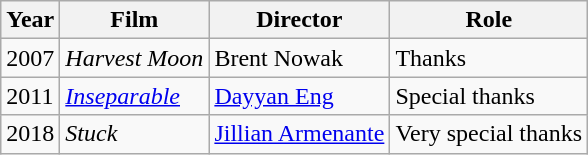<table class="wikitable">
<tr>
<th>Year</th>
<th>Film</th>
<th>Director</th>
<th>Role</th>
</tr>
<tr>
<td>2007</td>
<td><em>Harvest Moon</em></td>
<td>Brent Nowak</td>
<td>Thanks</td>
</tr>
<tr>
<td>2011</td>
<td><em><a href='#'>Inseparable</a></em></td>
<td><a href='#'>Dayyan Eng</a></td>
<td>Special thanks</td>
</tr>
<tr>
<td>2018</td>
<td><em>Stuck</em></td>
<td><a href='#'>Jillian Armenante</a></td>
<td>Very special thanks</td>
</tr>
</table>
